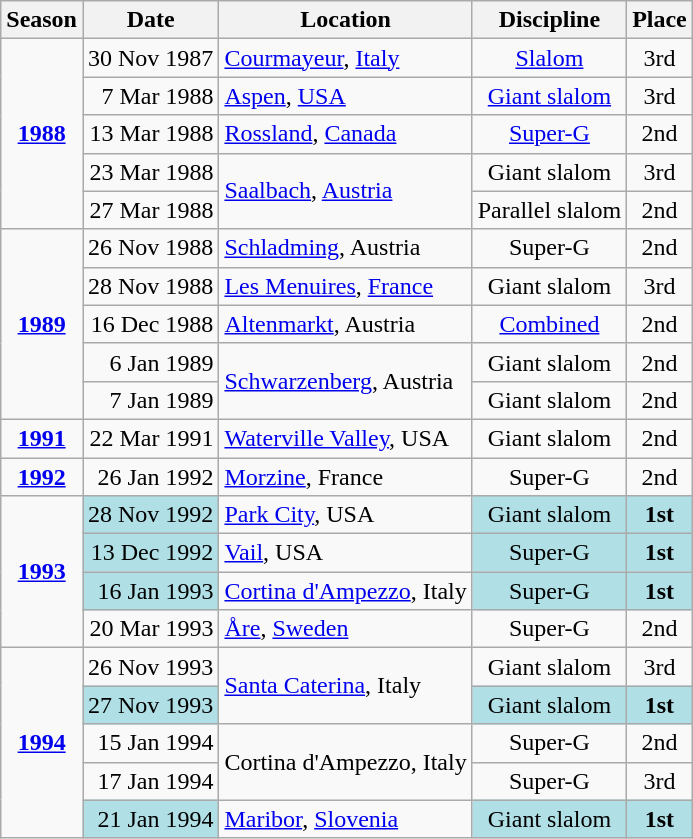<table class="wikitable">
<tr>
<th>Season</th>
<th>Date</th>
<th>Location</th>
<th>Discipline</th>
<th>Place</th>
</tr>
<tr>
<td align=center rowspan=5><strong><a href='#'>1988</a></strong></td>
<td align=right>30 Nov 1987</td>
<td> <a href='#'>Courmayeur</a>, <a href='#'>Italy</a></td>
<td align=center><a href='#'>Slalom</a></td>
<td align=center>3rd</td>
</tr>
<tr>
<td align=right>7 Mar 1988</td>
<td> <a href='#'>Aspen</a>, <a href='#'>USA</a></td>
<td align=center><a href='#'>Giant slalom</a></td>
<td align=center>3rd</td>
</tr>
<tr>
<td align=right>13 Mar 1988</td>
<td> <a href='#'>Rossland</a>, <a href='#'>Canada</a></td>
<td align=center><a href='#'>Super-G</a></td>
<td align=center>2nd</td>
</tr>
<tr>
<td align=right>23 Mar 1988</td>
<td rowspan=2> <a href='#'>Saalbach</a>, <a href='#'>Austria</a></td>
<td align=center>Giant slalom</td>
<td align=center>3rd</td>
</tr>
<tr>
<td align=right>27 Mar 1988</td>
<td align=center>Parallel slalom</td>
<td align=center>2nd</td>
</tr>
<tr>
<td align=center rowspan=5><strong><a href='#'>1989</a></strong></td>
<td align=right>26 Nov 1988</td>
<td> <a href='#'>Schladming</a>, Austria</td>
<td align=center>Super-G</td>
<td align=center>2nd</td>
</tr>
<tr>
<td align=right>28 Nov 1988</td>
<td> <a href='#'>Les Menuires</a>, <a href='#'>France</a></td>
<td align=center>Giant slalom</td>
<td align=center>3rd</td>
</tr>
<tr>
<td align=right>16 Dec 1988</td>
<td> <a href='#'>Altenmarkt</a>, Austria</td>
<td align=center><a href='#'>Combined</a></td>
<td align=center>2nd</td>
</tr>
<tr>
<td align=right>6 Jan 1989</td>
<td rowspan=2> <a href='#'>Schwarzenberg</a>, Austria</td>
<td align=center>Giant slalom</td>
<td align=center>2nd</td>
</tr>
<tr>
<td align=right>7 Jan 1989</td>
<td align=center>Giant slalom</td>
<td align=center>2nd</td>
</tr>
<tr>
<td align=center><strong><a href='#'>1991</a></strong></td>
<td align=right>22 Mar 1991</td>
<td> <a href='#'>Waterville Valley</a>, USA</td>
<td align=center>Giant slalom</td>
<td align=center>2nd</td>
</tr>
<tr>
<td align=center><strong><a href='#'>1992</a></strong></td>
<td align=right>26 Jan 1992</td>
<td> <a href='#'>Morzine</a>, France</td>
<td align=center>Super-G</td>
<td align=center>2nd</td>
</tr>
<tr>
<td align=center rowspan=4><strong><a href='#'>1993</a></strong></td>
<td align=right bgcolor="#BOEOE6">28 Nov 1992</td>
<td> <a href='#'>Park City</a>, USA</td>
<td bgcolor="#BOEOE6" align=center>Giant slalom</td>
<td bgcolor="#BOEOE6" align=center><strong>1st</strong></td>
</tr>
<tr>
<td align=right bgcolor="#BOEOE6">13 Dec 1992</td>
<td> <a href='#'>Vail</a>, USA</td>
<td bgcolor="#BOEOE6" align=center>Super-G</td>
<td bgcolor="#BOEOE6" align=center><strong>1st</strong></td>
</tr>
<tr>
<td align=right bgcolor="#BOEOE6">16 Jan 1993</td>
<td> <a href='#'>Cortina d'Ampezzo</a>, Italy</td>
<td bgcolor="#BOEOE6" align=center>Super-G</td>
<td bgcolor="#BOEOE6" align=center><strong>1st</strong></td>
</tr>
<tr>
<td align=right>20 Mar 1993</td>
<td> <a href='#'>Åre</a>, <a href='#'>Sweden</a></td>
<td align=center>Super-G</td>
<td align=center>2nd</td>
</tr>
<tr>
<td align=center rowspan=5><strong><a href='#'>1994</a></strong></td>
<td align=right>26 Nov 1993</td>
<td rowspan=2> <a href='#'>Santa Caterina</a>, Italy</td>
<td align=center>Giant slalom</td>
<td align=center>3rd</td>
</tr>
<tr>
<td align=right bgcolor="#BOEOE6">27 Nov 1993</td>
<td bgcolor="#BOEOE6" align=center>Giant slalom</td>
<td bgcolor="#BOEOE6" align=center><strong>1st</strong></td>
</tr>
<tr>
<td align=right>15 Jan 1994</td>
<td rowspan=2> Cortina d'Ampezzo, Italy</td>
<td align=center>Super-G</td>
<td align=center>2nd</td>
</tr>
<tr>
<td align=right>17 Jan 1994</td>
<td align=center>Super-G</td>
<td align=center>3rd</td>
</tr>
<tr>
<td align=right bgcolor="#BOEOE6">21 Jan 1994</td>
<td> <a href='#'>Maribor</a>, <a href='#'>Slovenia</a></td>
<td bgcolor="#BOEOE6" align=center>Giant slalom</td>
<td bgcolor="#BOEOE6" align=center><strong>1st</strong></td>
</tr>
</table>
